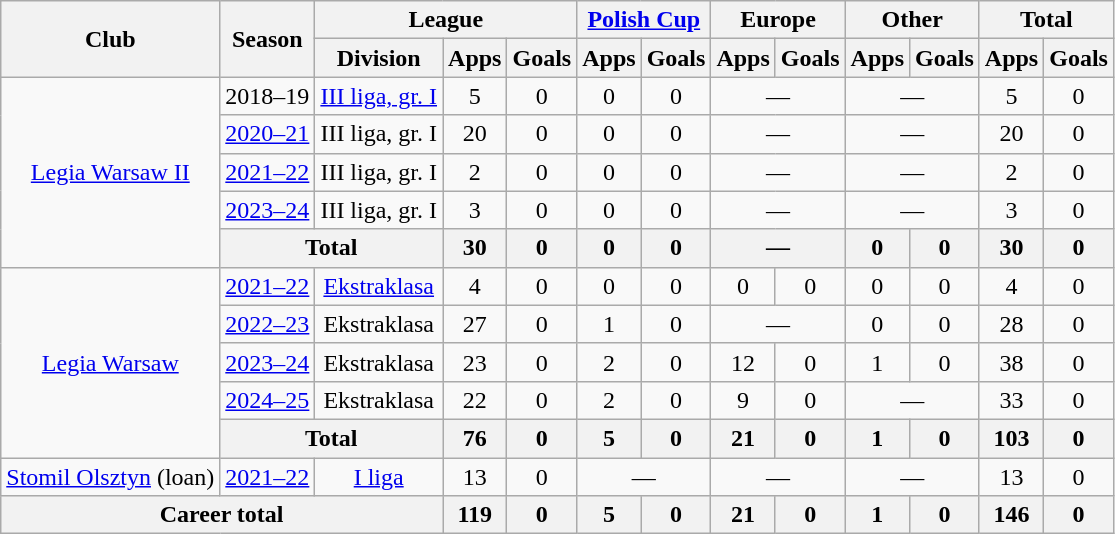<table class="wikitable" style="text-align: center;">
<tr>
<th rowspan="2">Club</th>
<th rowspan="2">Season</th>
<th colspan="3">League</th>
<th colspan="2"><a href='#'>Polish Cup</a></th>
<th colspan="2">Europe</th>
<th colspan="2">Other</th>
<th colspan="2">Total</th>
</tr>
<tr>
<th>Division</th>
<th>Apps</th>
<th>Goals</th>
<th>Apps</th>
<th>Goals</th>
<th>Apps</th>
<th>Goals</th>
<th>Apps</th>
<th>Goals</th>
<th>Apps</th>
<th>Goals</th>
</tr>
<tr>
<td rowspan="5"><a href='#'>Legia Warsaw II</a></td>
<td>2018–19</td>
<td><a href='#'>III liga, gr. I</a></td>
<td>5</td>
<td>0</td>
<td>0</td>
<td>0</td>
<td colspan="2">—</td>
<td colspan="2">—</td>
<td>5</td>
<td>0</td>
</tr>
<tr>
<td><a href='#'>2020–21</a></td>
<td>III liga, gr. I</td>
<td>20</td>
<td>0</td>
<td>0</td>
<td>0</td>
<td colspan="2">—</td>
<td colspan="2">—</td>
<td>20</td>
<td>0</td>
</tr>
<tr>
<td><a href='#'>2021–22</a></td>
<td>III liga, gr. I</td>
<td>2</td>
<td>0</td>
<td>0</td>
<td>0</td>
<td colspan="2">—</td>
<td colspan="2">—</td>
<td>2</td>
<td>0</td>
</tr>
<tr>
<td><a href='#'>2023–24</a></td>
<td>III liga, gr. I</td>
<td>3</td>
<td>0</td>
<td>0</td>
<td>0</td>
<td colspan="2">—</td>
<td colspan="2">—</td>
<td>3</td>
<td>0</td>
</tr>
<tr>
<th colspan="2">Total</th>
<th>30</th>
<th>0</th>
<th>0</th>
<th>0</th>
<th colspan="2">—</th>
<th>0</th>
<th>0</th>
<th>30</th>
<th>0</th>
</tr>
<tr>
<td rowspan="5"><a href='#'>Legia Warsaw</a></td>
<td><a href='#'>2021–22</a></td>
<td><a href='#'>Ekstraklasa</a></td>
<td>4</td>
<td>0</td>
<td>0</td>
<td>0</td>
<td>0</td>
<td>0</td>
<td>0</td>
<td>0</td>
<td>4</td>
<td>0</td>
</tr>
<tr>
<td><a href='#'>2022–23</a></td>
<td>Ekstraklasa</td>
<td>27</td>
<td>0</td>
<td>1</td>
<td>0</td>
<td colspan="2">—</td>
<td>0</td>
<td>0</td>
<td>28</td>
<td>0</td>
</tr>
<tr>
<td><a href='#'>2023–24</a></td>
<td>Ekstraklasa</td>
<td>23</td>
<td>0</td>
<td>2</td>
<td>0</td>
<td>12</td>
<td>0</td>
<td>1</td>
<td>0</td>
<td>38</td>
<td>0</td>
</tr>
<tr>
<td><a href='#'>2024–25</a></td>
<td>Ekstraklasa</td>
<td>22</td>
<td>0</td>
<td>2</td>
<td>0</td>
<td>9</td>
<td>0</td>
<td colspan="2">—</td>
<td>33</td>
<td>0</td>
</tr>
<tr>
<th colspan="2">Total</th>
<th>76</th>
<th>0</th>
<th>5</th>
<th>0</th>
<th>21</th>
<th>0</th>
<th>1</th>
<th>0</th>
<th>103</th>
<th>0</th>
</tr>
<tr>
<td><a href='#'>Stomil Olsztyn</a> (loan)</td>
<td><a href='#'>2021–22</a></td>
<td><a href='#'>I liga</a></td>
<td>13</td>
<td>0</td>
<td colspan="2">—</td>
<td colspan="2">—</td>
<td colspan="2">—</td>
<td>13</td>
<td>0</td>
</tr>
<tr>
<th colspan="3">Career total</th>
<th>119</th>
<th>0</th>
<th>5</th>
<th>0</th>
<th>21</th>
<th>0</th>
<th>1</th>
<th>0</th>
<th>146</th>
<th>0</th>
</tr>
</table>
